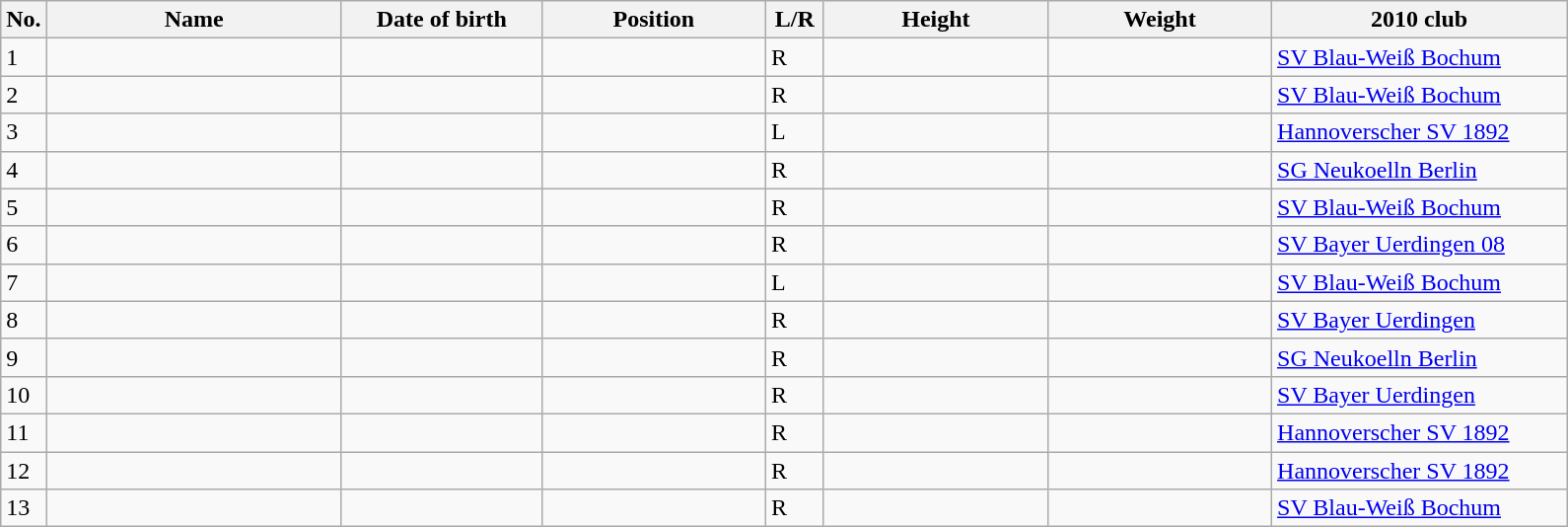<table class=wikitable sortable style=font-size:100%; text-align:center;>
<tr>
<th>No.</th>
<th style=width:12em>Name</th>
<th style=width:8em>Date of birth</th>
<th style=width:9em>Position</th>
<th style=width:2em>L/R</th>
<th style=width:9em>Height</th>
<th style=width:9em>Weight</th>
<th style=width:12em>2010 club</th>
</tr>
<tr>
<td>1</td>
<td align=left></td>
<td></td>
<td></td>
<td>R</td>
<td></td>
<td></td>
<td><a href='#'>SV Blau-Weiß Bochum</a></td>
</tr>
<tr>
<td>2</td>
<td align=left></td>
<td></td>
<td></td>
<td>R</td>
<td></td>
<td></td>
<td><a href='#'>SV Blau-Weiß Bochum</a></td>
</tr>
<tr>
<td>3</td>
<td align=left></td>
<td></td>
<td></td>
<td>L</td>
<td></td>
<td></td>
<td><a href='#'>Hannoverscher SV 1892</a></td>
</tr>
<tr>
<td>4</td>
<td align=left></td>
<td></td>
<td></td>
<td>R</td>
<td></td>
<td></td>
<td><a href='#'>SG Neukoelln Berlin</a></td>
</tr>
<tr>
<td>5</td>
<td align=left></td>
<td></td>
<td></td>
<td>R</td>
<td></td>
<td></td>
<td><a href='#'>SV Blau-Weiß Bochum</a></td>
</tr>
<tr>
<td>6</td>
<td align=left></td>
<td></td>
<td></td>
<td>R</td>
<td></td>
<td></td>
<td><a href='#'>SV Bayer Uerdingen 08</a></td>
</tr>
<tr>
<td>7</td>
<td align=left></td>
<td></td>
<td></td>
<td>L</td>
<td></td>
<td></td>
<td><a href='#'>SV Blau-Weiß Bochum</a></td>
</tr>
<tr>
<td>8</td>
<td align=left></td>
<td></td>
<td></td>
<td>R</td>
<td></td>
<td></td>
<td><a href='#'>SV Bayer Uerdingen</a></td>
</tr>
<tr>
<td>9</td>
<td align=left></td>
<td></td>
<td></td>
<td>R</td>
<td></td>
<td></td>
<td><a href='#'>SG Neukoelln Berlin</a></td>
</tr>
<tr>
<td>10</td>
<td align=left></td>
<td></td>
<td></td>
<td>R</td>
<td></td>
<td></td>
<td><a href='#'>SV Bayer Uerdingen</a></td>
</tr>
<tr>
<td>11</td>
<td align=left></td>
<td></td>
<td></td>
<td>R</td>
<td></td>
<td></td>
<td><a href='#'>Hannoverscher SV 1892</a></td>
</tr>
<tr>
<td>12</td>
<td align=left></td>
<td></td>
<td></td>
<td>R</td>
<td></td>
<td></td>
<td><a href='#'>Hannoverscher SV 1892</a></td>
</tr>
<tr>
<td>13</td>
<td align=left></td>
<td></td>
<td></td>
<td>R</td>
<td></td>
<td></td>
<td><a href='#'>SV Blau-Weiß Bochum</a></td>
</tr>
</table>
